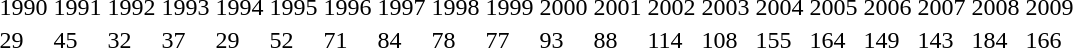<table>
<tr>
<td>1990</td>
<td>1991</td>
<td>1992</td>
<td>1993</td>
<td>1994</td>
<td>1995</td>
<td>1996</td>
<td>1997</td>
<td>1998</td>
<td>1999</td>
<td>2000</td>
<td>2001</td>
<td>2002</td>
<td>2003</td>
<td>2004</td>
<td>2005</td>
<td>2006</td>
<td>2007</td>
<td>2008</td>
<td>2009</td>
</tr>
<tr>
<td>29</td>
<td>45</td>
<td>32</td>
<td>37</td>
<td>29</td>
<td>52</td>
<td>71</td>
<td>84</td>
<td>78</td>
<td>77</td>
<td>93</td>
<td>88</td>
<td>114</td>
<td>108</td>
<td>155</td>
<td>164</td>
<td>149</td>
<td>143</td>
<td>184</td>
<td>166</td>
</tr>
</table>
